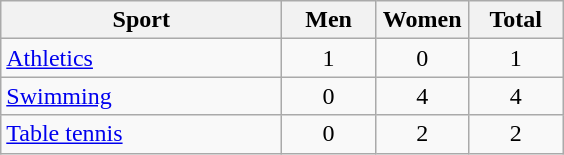<table class="wikitable sortable" style="text-align:center;">
<tr>
<th width="180">Sport</th>
<th width="55">Men</th>
<th width="55">Women</th>
<th width="55">Total</th>
</tr>
<tr>
<td align="left"><a href='#'>Athletics</a></td>
<td>1</td>
<td>0</td>
<td>1</td>
</tr>
<tr>
<td align="left"><a href='#'>Swimming</a></td>
<td>0</td>
<td>4</td>
<td>4</td>
</tr>
<tr>
<td align="left"><a href='#'>Table tennis</a></td>
<td>0</td>
<td>2</td>
<td>2</td>
</tr>
</table>
